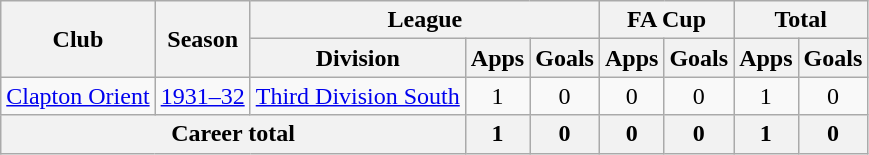<table class="wikitable" style="text-align:center">
<tr>
<th rowspan="2">Club</th>
<th rowspan="2">Season</th>
<th colspan="3">League</th>
<th colspan="2">FA Cup</th>
<th colspan="2">Total</th>
</tr>
<tr>
<th>Division</th>
<th>Apps</th>
<th>Goals</th>
<th>Apps</th>
<th>Goals</th>
<th>Apps</th>
<th>Goals</th>
</tr>
<tr>
<td><a href='#'>Clapton Orient</a></td>
<td><a href='#'>1931–32</a></td>
<td><a href='#'>Third Division South</a></td>
<td>1</td>
<td>0</td>
<td>0</td>
<td>0</td>
<td>1</td>
<td>0</td>
</tr>
<tr>
<th colspan="3">Career total</th>
<th>1</th>
<th>0</th>
<th>0</th>
<th>0</th>
<th>1</th>
<th>0</th>
</tr>
</table>
